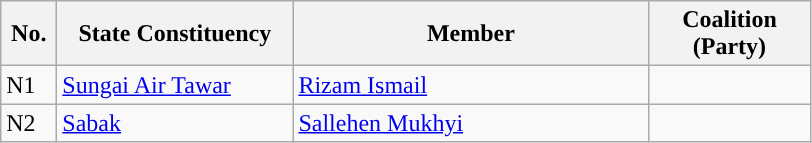<table class="wikitable">
<tr>
<th width="30">No.</th>
<th width="150">State Constituency</th>
<th width="230">Member</th>
<th width="100">Coalition (Party)</th>
</tr>
<tr>
<td>N1</td>
<td><a href='#'>Sungai Air Tawar</a></td>
<td><a href='#'>Rizam Ismail</a></td>
<td></td>
</tr>
<tr>
<td>N2</td>
<td><a href='#'>Sabak</a></td>
<td><a href='#'>Sallehen Mukhyi</a></td>
<td></td>
</tr>
</table>
